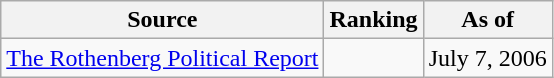<table class="wikitable" style="text-align:center">
<tr>
<th>Source</th>
<th>Ranking</th>
<th>As of</th>
</tr>
<tr>
<td align="left"><a href='#'>The Rothenberg Political Report</a></td>
<td></td>
<td>July 7, 2006</td>
</tr>
</table>
